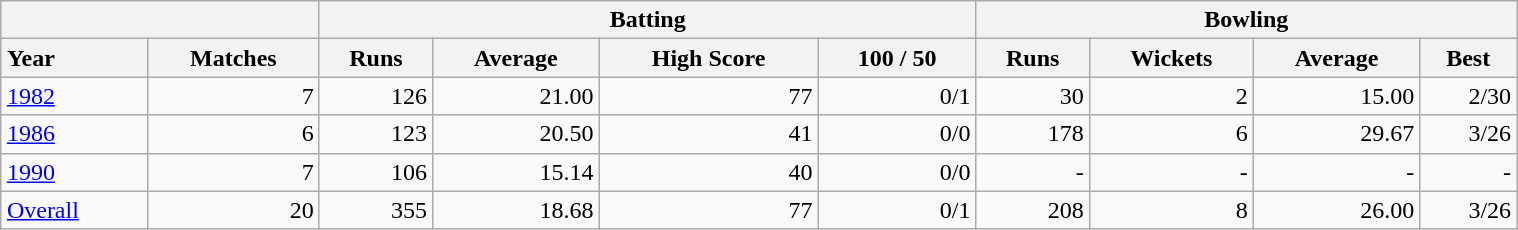<table class="wikitable" style="margin: 1em auto 1em auto" width="80%">
<tr>
<th colspan=2> </th>
<th colspan=4>Batting</th>
<th colspan=4>Bowling</th>
</tr>
<tr>
<th style="text-align:left;">Year</th>
<th>Matches</th>
<th>Runs</th>
<th>Average</th>
<th>High Score</th>
<th>100 / 50</th>
<th>Runs</th>
<th>Wickets</th>
<th>Average</th>
<th>Best</th>
</tr>
<tr style="text-align:right;">
<td style="text-align:left;"><a href='#'>1982</a></td>
<td>7</td>
<td>126</td>
<td>21.00</td>
<td>77</td>
<td>0/1</td>
<td>30</td>
<td>2</td>
<td>15.00</td>
<td>2/30</td>
</tr>
<tr style="text-align:right;">
<td style="text-align:left;"><a href='#'>1986</a></td>
<td>6</td>
<td>123</td>
<td>20.50</td>
<td>41</td>
<td>0/0</td>
<td>178</td>
<td>6</td>
<td>29.67</td>
<td>3/26</td>
</tr>
<tr style="text-align:right;">
<td style="text-align:left;"><a href='#'>1990</a></td>
<td>7</td>
<td>106</td>
<td>15.14</td>
<td>40</td>
<td>0/0</td>
<td>-</td>
<td>-</td>
<td>-</td>
<td>-</td>
</tr>
<tr style="text-align:right;">
<td style="text-align:left;"><a href='#'>Overall</a></td>
<td>20</td>
<td>355</td>
<td>18.68</td>
<td>77</td>
<td>0/1</td>
<td>208</td>
<td>8</td>
<td>26.00</td>
<td>3/26</td>
</tr>
</table>
